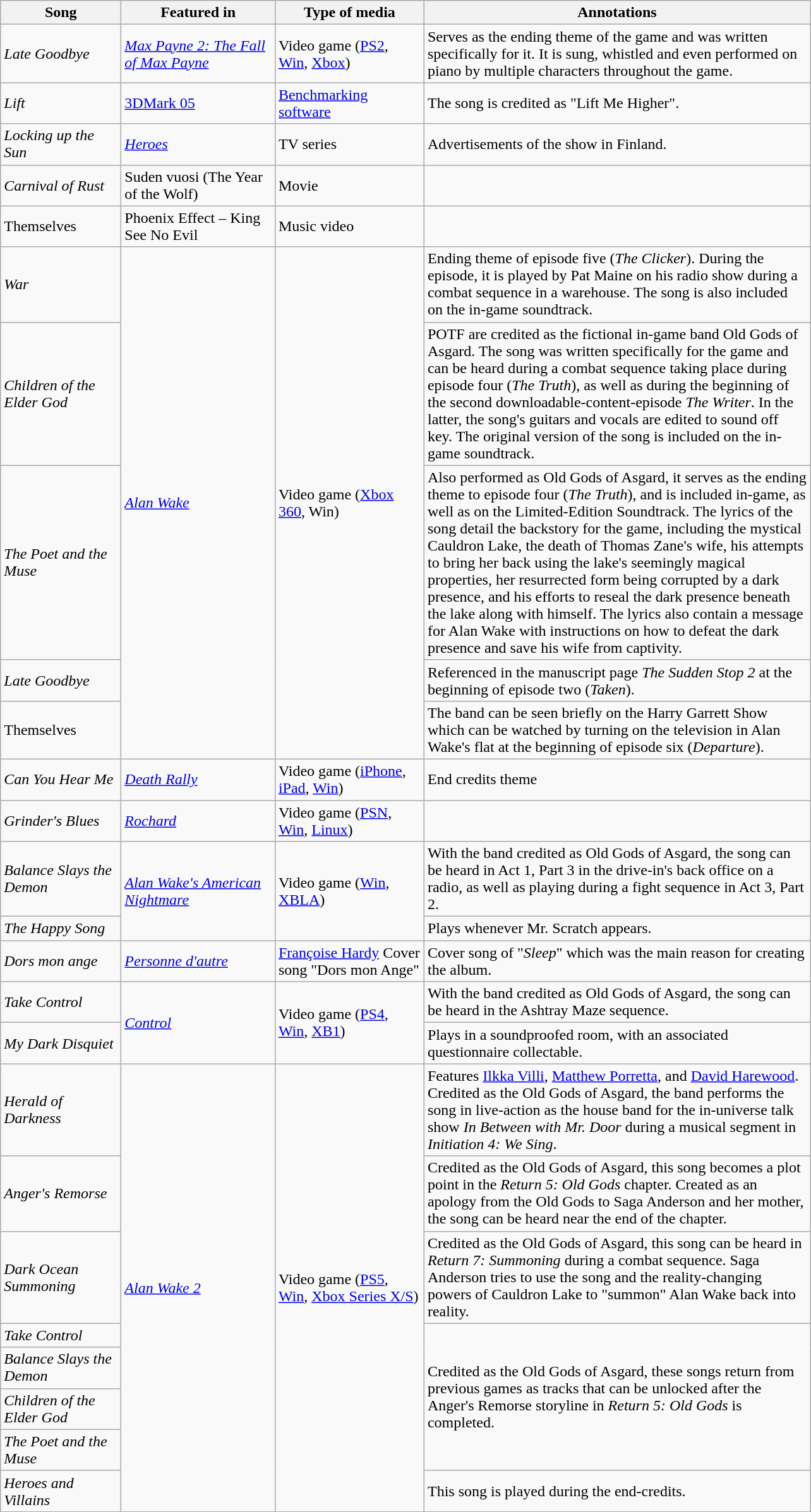<table class="wikitable">
<tr>
<th width=120>Song</th>
<th width=155>Featured in</th>
<th width=150>Type of media</th>
<th width=400>Annotations</th>
</tr>
<tr>
<td><em>Late Goodbye</em></td>
<td><em><a href='#'>Max Payne 2: The Fall of Max Payne</a></em></td>
<td>Video game  (<a href='#'>PS2</a>, <a href='#'>Win</a>, <a href='#'>Xbox</a>)</td>
<td>Serves as the ending theme of the game and was written specifically for it. It is sung, whistled and even performed on piano by multiple characters throughout the game.</td>
</tr>
<tr>
<td><em>Lift</em></td>
<td><a href='#'>3DMark 05</a></td>
<td><a href='#'>Benchmarking software</a></td>
<td>The song is credited as "Lift Me Higher".</td>
</tr>
<tr>
<td><em>Locking up the Sun</em></td>
<td><em><a href='#'>Heroes</a></em></td>
<td>TV series</td>
<td>Advertisements of the show in Finland.</td>
</tr>
<tr>
<td><em>Carnival of Rust</em></td>
<td>Suden vuosi (The Year of the Wolf)</td>
<td>Movie</td>
</tr>
<tr>
<td>Themselves</td>
<td>Phoenix Effect – King See No Evil</td>
<td>Music video</td>
<td></td>
</tr>
<tr>
<td><em>War</em></td>
<td rowspan="5"><em><a href='#'>Alan Wake</a></em></td>
<td rowspan="5">Video game (<a href='#'>Xbox 360</a>, Win)</td>
<td>Ending theme of episode five (<em>The Clicker</em>). During the episode, it is played by Pat Maine on his radio show during a combat sequence in a warehouse. The song is also included on the in-game soundtrack.</td>
</tr>
<tr>
<td><em>Children of the Elder God</em></td>
<td>POTF are credited as the fictional in-game band Old Gods of Asgard. The song was written specifically for the game and can be heard during a combat sequence taking place during episode four (<em>The Truth</em>), as well as during the beginning of the second downloadable-content-episode <em>The Writer</em>. In the latter, the song's guitars and vocals are edited to sound off key. The original version of the song is included on the in-game soundtrack.</td>
</tr>
<tr>
<td><em>The Poet and the Muse</em></td>
<td>Also performed as Old Gods of Asgard, it serves as the ending theme to episode four (<em>The Truth</em>), and is included in-game, as well as on the Limited-Edition Soundtrack. The lyrics of the song detail the backstory for the game, including the mystical Cauldron Lake, the death of Thomas Zane's wife, his attempts to bring her back using the lake's seemingly magical properties, her resurrected form being corrupted by a dark presence, and his efforts to reseal the dark presence beneath the lake along with himself. The lyrics also contain a message for Alan Wake with instructions on how to defeat the dark presence and save his wife from captivity.</td>
</tr>
<tr>
<td><em>Late Goodbye</em></td>
<td>Referenced in the manuscript page <em>The Sudden Stop 2</em> at the beginning of episode two (<em>Taken</em>).</td>
</tr>
<tr>
<td>Themselves</td>
<td>The band can be seen briefly on the Harry Garrett Show which can be watched by turning on the television in Alan Wake's flat at the beginning of episode six (<em>Departure</em>).</td>
</tr>
<tr>
<td><em>Can You Hear Me</em></td>
<td><em><a href='#'>Death Rally</a></em></td>
<td>Video game (<a href='#'>iPhone</a>, <a href='#'>iPad</a>, <a href='#'>Win</a>)</td>
<td>End credits theme</td>
</tr>
<tr>
<td><em>Grinder's Blues</em></td>
<td><em><a href='#'>Rochard</a></em></td>
<td>Video game (<a href='#'>PSN</a>, <a href='#'>Win</a>, <a href='#'>Linux</a>)</td>
</tr>
<tr>
<td><em>Balance Slays the Demon</em></td>
<td rowspan="2"><em><a href='#'>Alan Wake's American Nightmare</a></em></td>
<td rowspan="2">Video game (<a href='#'>Win</a>, <a href='#'>XBLA</a>)</td>
<td>With the band credited as Old Gods of Asgard, the song can be heard in Act 1, Part 3 in the drive-in's back office on a radio, as well as playing during a fight sequence in Act 3, Part 2.</td>
</tr>
<tr>
<td><em>The Happy Song</em></td>
<td>Plays whenever Mr. Scratch appears.</td>
</tr>
<tr>
<td><em>Dors mon ange</em></td>
<td><em><a href='#'>Personne d'autre</a></em></td>
<td><a href='#'>Françoise Hardy</a> Cover song "Dors mon Ange"</td>
<td>Cover song of "<em>Sleep</em>" which was the main reason for creating the album.</td>
</tr>
<tr>
<td><em>Take Control</em></td>
<td rowspan="2"><em><a href='#'>Control</a></em></td>
<td rowspan="2">Video game (<a href='#'>PS4</a>, <a href='#'>Win</a>, <a href='#'>XB1</a>)</td>
<td>With the band credited as Old Gods of Asgard, the song can be heard in the Ashtray Maze sequence.</td>
</tr>
<tr>
<td><em>My Dark Disquiet</em></td>
<td>Plays in a soundproofed room, with an associated questionnaire collectable.</td>
</tr>
<tr>
<td><em>Herald of Darkness</em></td>
<td rowspan="8"><em><a href='#'>Alan Wake 2</a></em></td>
<td rowspan="8">Video game (<a href='#'>PS5</a>, <a href='#'>Win</a>, <a href='#'>Xbox Series X/S</a>)</td>
<td>Features <a href='#'>Ilkka Villi</a>, <a href='#'>Matthew Porretta</a>, and <a href='#'>David Harewood</a>. Credited as the Old Gods of Asgard, the band performs the song in live-action as the house band for the in-universe talk show <em>In Between with Mr. Door</em> during a musical segment in <em>Initiation 4: We Sing</em>.</td>
</tr>
<tr>
<td><em>Anger's Remorse</em></td>
<td>Credited as the Old Gods of Asgard, this song becomes a plot point in the <em>Return 5: Old Gods</em> chapter. Created as an apology from the Old Gods to Saga Anderson and her mother, the song can be heard near the end of the chapter.</td>
</tr>
<tr>
<td><em>Dark Ocean Summoning</em></td>
<td>Credited as the Old Gods of Asgard, this song can be heard in <em>Return 7: Summoning</em> during a combat sequence. Saga Anderson tries to use the song and the reality-changing powers of Cauldron Lake to "summon" Alan Wake back into reality.</td>
</tr>
<tr>
<td><em>Take Control</em></td>
<td rowspan="4">Credited as the Old Gods of Asgard, these songs return from previous games as tracks that can be unlocked after the Anger's Remorse storyline in <em>Return 5: Old Gods</em> is completed.</td>
</tr>
<tr>
<td><em>Balance Slays the Demon</em></td>
</tr>
<tr>
<td><em>Children of the Elder God</em></td>
</tr>
<tr>
<td><em>The Poet and the Muse</em></td>
</tr>
<tr>
<td><em>Heroes and Villains</em></td>
<td>This song is played during the end-credits.</td>
</tr>
</table>
